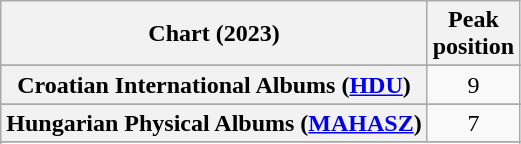<table class="wikitable sortable plainrowheaders" style="text-align:center;">
<tr>
<th scope="col">Chart (2023)</th>
<th scope="col">Peak<br>position</th>
</tr>
<tr>
</tr>
<tr>
</tr>
<tr>
</tr>
<tr>
<th scope="row">Croatian International Albums (<a href='#'>HDU</a>)</th>
<td>9</td>
</tr>
<tr>
</tr>
<tr>
<th scope="row">Hungarian Physical Albums (<a href='#'>MAHASZ</a>)</th>
<td>7</td>
</tr>
<tr>
</tr>
<tr>
</tr>
</table>
